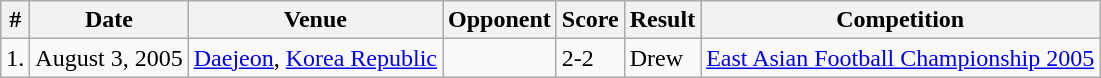<table class="wikitable">
<tr>
<th>#</th>
<th>Date</th>
<th>Venue</th>
<th>Opponent</th>
<th>Score</th>
<th>Result</th>
<th>Competition</th>
</tr>
<tr>
<td>1.</td>
<td>August 3, 2005</td>
<td><a href='#'>Daejeon</a>, <a href='#'>Korea Republic</a></td>
<td></td>
<td>2-2</td>
<td>Drew</td>
<td><a href='#'>East Asian Football Championship 2005</a></td>
</tr>
</table>
